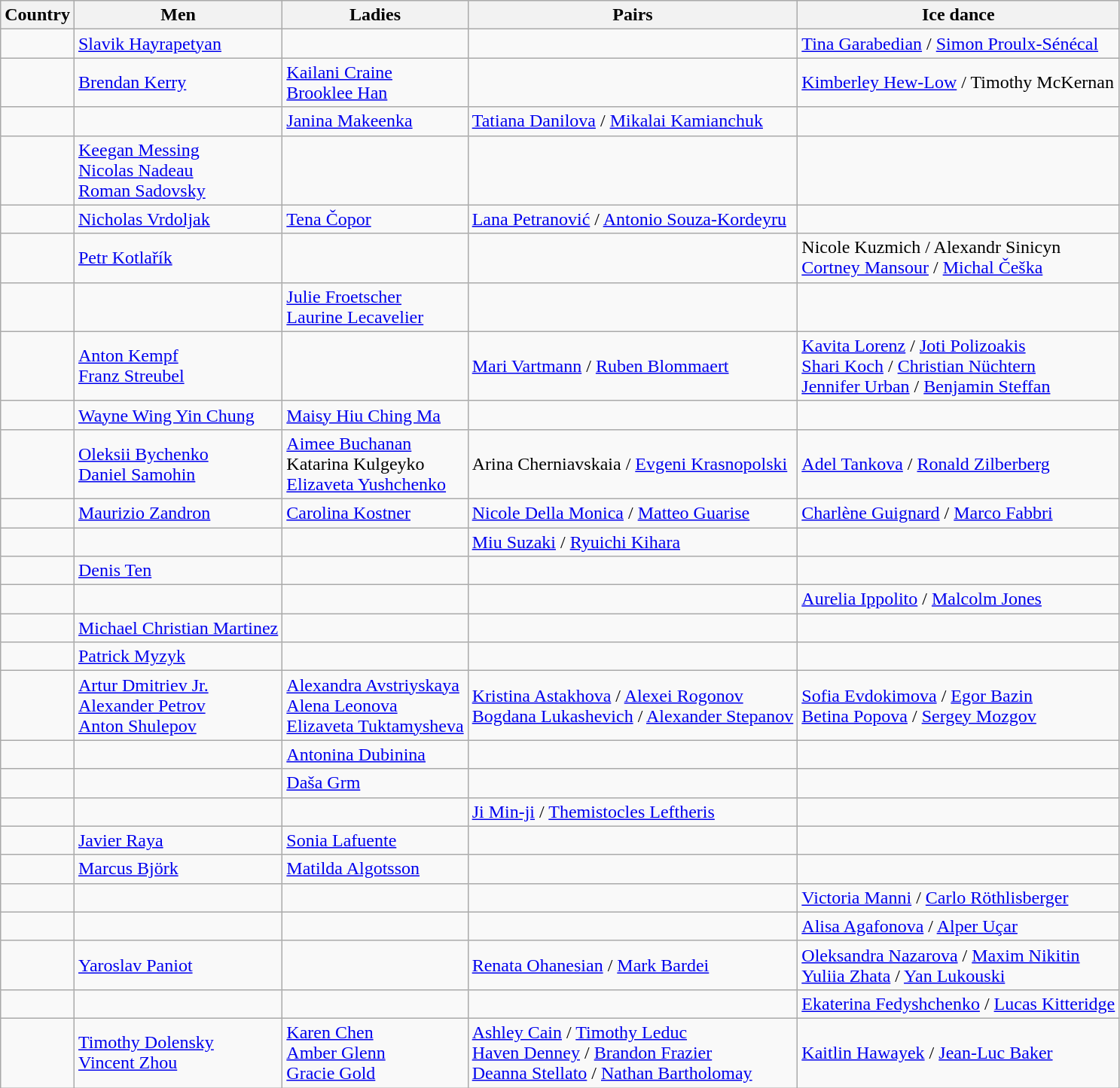<table class="wikitable">
<tr>
<th>Country</th>
<th>Men</th>
<th>Ladies</th>
<th>Pairs</th>
<th>Ice dance</th>
</tr>
<tr>
<td></td>
<td><a href='#'>Slavik Hayrapetyan</a></td>
<td></td>
<td></td>
<td><a href='#'>Tina Garabedian</a> / <a href='#'>Simon Proulx-Sénécal</a></td>
</tr>
<tr>
<td></td>
<td><a href='#'>Brendan Kerry</a></td>
<td><a href='#'>Kailani Craine</a> <br> <a href='#'>Brooklee Han</a></td>
<td></td>
<td><a href='#'>Kimberley Hew-Low</a> / Timothy McKernan</td>
</tr>
<tr>
<td></td>
<td></td>
<td><a href='#'>Janina Makeenka</a></td>
<td><a href='#'>Tatiana Danilova</a> / <a href='#'>Mikalai Kamianchuk</a></td>
<td></td>
</tr>
<tr>
<td></td>
<td><a href='#'>Keegan Messing</a> <br> <a href='#'>Nicolas Nadeau</a> <br> <a href='#'>Roman Sadovsky</a></td>
<td></td>
<td></td>
<td></td>
</tr>
<tr>
<td></td>
<td><a href='#'>Nicholas Vrdoljak</a></td>
<td><a href='#'>Tena Čopor</a></td>
<td><a href='#'>Lana Petranović</a> / <a href='#'>Antonio Souza-Kordeyru</a></td>
<td></td>
</tr>
<tr>
<td></td>
<td><a href='#'>Petr Kotlařík</a></td>
<td></td>
<td></td>
<td>Nicole Kuzmich / Alexandr Sinicyn <br> <a href='#'>Cortney Mansour</a> / <a href='#'>Michal Češka</a></td>
</tr>
<tr>
<td></td>
<td></td>
<td><a href='#'>Julie Froetscher</a> <br><a href='#'>Laurine Lecavelier</a></td>
<td></td>
<td></td>
</tr>
<tr>
<td></td>
<td><a href='#'>Anton Kempf</a> <br> <a href='#'>Franz Streubel</a></td>
<td></td>
<td><a href='#'>Mari Vartmann</a> / <a href='#'>Ruben Blommaert</a></td>
<td><a href='#'>Kavita Lorenz</a> / <a href='#'>Joti Polizoakis</a> <br> <a href='#'>Shari Koch</a> / <a href='#'>Christian Nüchtern</a> <br> <a href='#'>Jennifer Urban</a> / <a href='#'>Benjamin Steffan</a></td>
</tr>
<tr>
<td></td>
<td><a href='#'>Wayne Wing Yin Chung</a></td>
<td><a href='#'>Maisy Hiu Ching Ma</a></td>
<td></td>
<td></td>
</tr>
<tr>
<td></td>
<td><a href='#'>Oleksii Bychenko</a> <br> <a href='#'>Daniel Samohin</a></td>
<td><a href='#'>Aimee Buchanan</a> <br> Katarina Kulgeyko <br> <a href='#'>Elizaveta Yushchenko</a></td>
<td>Arina Cherniavskaia / <a href='#'>Evgeni Krasnopolski</a></td>
<td><a href='#'>Adel Tankova</a> / <a href='#'>Ronald Zilberberg</a></td>
</tr>
<tr>
<td></td>
<td><a href='#'>Maurizio Zandron</a></td>
<td><a href='#'>Carolina Kostner</a></td>
<td><a href='#'>Nicole Della Monica</a> / <a href='#'>Matteo Guarise</a></td>
<td><a href='#'>Charlène Guignard</a> / <a href='#'>Marco Fabbri</a></td>
</tr>
<tr>
<td></td>
<td></td>
<td></td>
<td><a href='#'>Miu Suzaki</a> / <a href='#'>Ryuichi Kihara</a></td>
<td></td>
</tr>
<tr>
<td></td>
<td><a href='#'>Denis Ten</a></td>
<td></td>
<td></td>
<td></td>
</tr>
<tr>
<td></td>
<td></td>
<td></td>
<td></td>
<td><a href='#'>Aurelia Ippolito</a> / <a href='#'>Malcolm Jones</a></td>
</tr>
<tr>
<td></td>
<td><a href='#'>Michael Christian Martinez</a></td>
<td></td>
<td></td>
<td></td>
</tr>
<tr>
<td></td>
<td><a href='#'>Patrick Myzyk</a></td>
<td></td>
<td></td>
<td></td>
</tr>
<tr>
<td></td>
<td><a href='#'>Artur Dmitriev Jr.</a> <br> <a href='#'>Alexander Petrov</a> <br> <a href='#'>Anton Shulepov</a></td>
<td><a href='#'>Alexandra Avstriyskaya</a> <br> <a href='#'>Alena Leonova</a> <br> <a href='#'>Elizaveta Tuktamysheva</a></td>
<td><a href='#'>Kristina Astakhova</a> / <a href='#'>Alexei Rogonov</a> <br> <a href='#'>Bogdana Lukashevich</a> / <a href='#'>Alexander Stepanov</a></td>
<td><a href='#'>Sofia Evdokimova</a> / <a href='#'>Egor Bazin</a> <br> <a href='#'>Betina Popova</a> / <a href='#'>Sergey Mozgov</a></td>
</tr>
<tr>
<td></td>
<td></td>
<td><a href='#'>Antonina Dubinina</a></td>
<td></td>
<td></td>
</tr>
<tr>
<td></td>
<td></td>
<td><a href='#'>Daša Grm</a></td>
<td></td>
<td></td>
</tr>
<tr>
<td></td>
<td></td>
<td></td>
<td><a href='#'>Ji Min-ji</a> / <a href='#'>Themistocles Leftheris</a></td>
<td></td>
</tr>
<tr>
<td></td>
<td><a href='#'>Javier Raya</a></td>
<td><a href='#'>Sonia Lafuente</a></td>
<td></td>
<td></td>
</tr>
<tr>
<td></td>
<td><a href='#'>Marcus Björk</a></td>
<td><a href='#'>Matilda Algotsson</a></td>
<td></td>
<td></td>
</tr>
<tr>
<td></td>
<td></td>
<td></td>
<td></td>
<td><a href='#'>Victoria Manni</a> / <a href='#'>Carlo Röthlisberger</a></td>
</tr>
<tr>
<td></td>
<td></td>
<td></td>
<td></td>
<td><a href='#'>Alisa Agafonova</a> / <a href='#'>Alper Uçar</a></td>
</tr>
<tr>
<td></td>
<td><a href='#'>Yaroslav Paniot</a></td>
<td></td>
<td><a href='#'>Renata Ohanesian</a> / <a href='#'>Mark Bardei</a></td>
<td><a href='#'>Oleksandra Nazarova</a> / <a href='#'>Maxim Nikitin</a> <br> <a href='#'>Yuliia Zhata</a> / <a href='#'>Yan Lukouski</a></td>
</tr>
<tr>
<td></td>
<td></td>
<td></td>
<td></td>
<td><a href='#'>Ekaterina Fedyshchenko</a> / <a href='#'>Lucas Kitteridge</a></td>
</tr>
<tr>
<td></td>
<td><a href='#'>Timothy Dolensky</a> <br> <a href='#'>Vincent Zhou</a></td>
<td><a href='#'>Karen Chen</a> <br> <a href='#'>Amber Glenn</a> <br> <a href='#'>Gracie Gold</a></td>
<td><a href='#'>Ashley Cain</a> / <a href='#'>Timothy Leduc</a> <br> <a href='#'>Haven Denney</a> / <a href='#'>Brandon Frazier</a> <br> <a href='#'>Deanna Stellato</a> / <a href='#'>Nathan Bartholomay</a></td>
<td><a href='#'>Kaitlin Hawayek</a> / <a href='#'>Jean-Luc Baker</a></td>
</tr>
</table>
